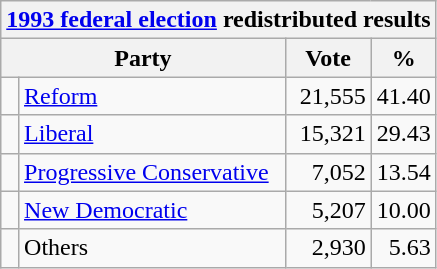<table class="wikitable">
<tr>
<th colspan="4"><a href='#'>1993 federal election</a> redistributed results</th>
</tr>
<tr>
<th bgcolor="#DDDDFF" width="130px" colspan="2">Party</th>
<th bgcolor="#DDDDFF" width="50px">Vote</th>
<th bgcolor="#DDDDFF" width="30px">%</th>
</tr>
<tr>
<td> </td>
<td><a href='#'>Reform</a></td>
<td align=right>21,555</td>
<td align=right>41.40</td>
</tr>
<tr>
<td> </td>
<td><a href='#'>Liberal</a></td>
<td align=right>15,321</td>
<td align=right>29.43</td>
</tr>
<tr>
<td> </td>
<td><a href='#'>Progressive Conservative</a></td>
<td align=right>7,052</td>
<td align=right>13.54</td>
</tr>
<tr>
<td> </td>
<td><a href='#'>New Democratic</a></td>
<td align=right>5,207</td>
<td align=right>10.00</td>
</tr>
<tr>
<td> </td>
<td>Others</td>
<td align=right>2,930</td>
<td align=right>5.63</td>
</tr>
</table>
